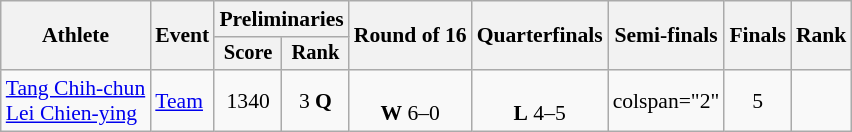<table class="wikitable" style="font-size:90%; text-align:center">
<tr>
<th rowspan="2">Athlete</th>
<th rowspan="2">Event</th>
<th colspan="2">Preliminaries</th>
<th rowspan="2">Round of 16</th>
<th rowspan="2">Quarterfinals</th>
<th rowspan="2">Semi-finals</th>
<th rowspan="2">Finals</th>
<th rowspan="2">Rank</th>
</tr>
<tr style="font-size:95%">
<th>Score</th>
<th>Rank</th>
</tr>
<tr>
<td align="left"><a href='#'>Tang Chih-chun</a><br><a href='#'>Lei Chien-ying</a></td>
<td align="left"><a href='#'>Team</a></td>
<td>1340</td>
<td>3 <strong>Q</strong></td>
<td><br><strong>W</strong> 6–0</td>
<td><br><strong>L</strong> 4–5</td>
<td>colspan="2" </td>
<td>5</td>
</tr>
</table>
